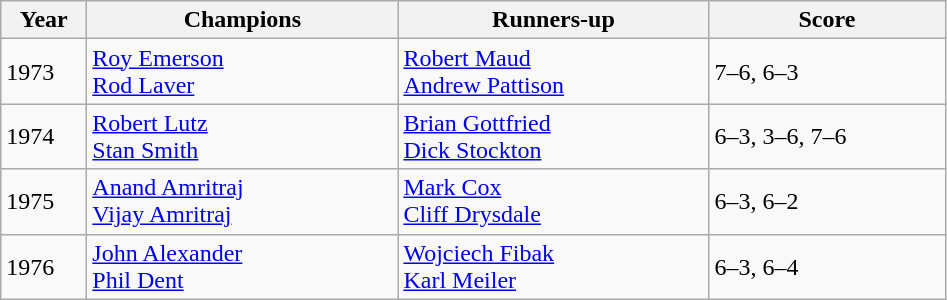<table class="wikitable">
<tr>
<th style="width:50px">Year</th>
<th style="width:200px">Champions</th>
<th style="width:200px">Runners-up</th>
<th style="width:150px" class="unsortable">Score</th>
</tr>
<tr>
<td>1973</td>
<td> <a href='#'>Roy Emerson</a><br> <a href='#'>Rod Laver</a></td>
<td> <a href='#'>Robert Maud</a><br> <a href='#'>Andrew Pattison</a></td>
<td>7–6, 6–3</td>
</tr>
<tr>
<td>1974</td>
<td> <a href='#'>Robert Lutz</a><br> <a href='#'>Stan Smith</a></td>
<td> <a href='#'>Brian Gottfried</a><br> <a href='#'>Dick Stockton</a></td>
<td>6–3, 3–6, 7–6</td>
</tr>
<tr>
<td>1975</td>
<td> <a href='#'>Anand Amritraj</a><br> <a href='#'>Vijay Amritraj</a></td>
<td> <a href='#'>Mark Cox</a><br> <a href='#'>Cliff Drysdale</a></td>
<td>6–3, 6–2</td>
</tr>
<tr>
<td>1976</td>
<td> <a href='#'>John Alexander</a><br> <a href='#'>Phil Dent</a></td>
<td> <a href='#'>Wojciech Fibak</a><br> <a href='#'>Karl Meiler</a></td>
<td>6–3, 6–4</td>
</tr>
</table>
